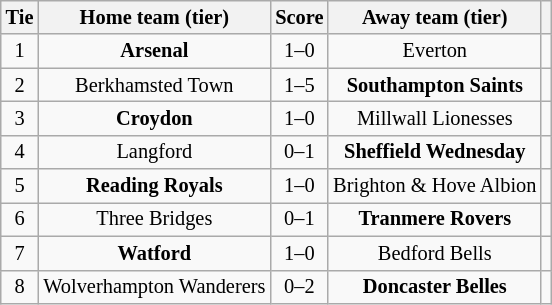<table class="wikitable" style="text-align:center; font-size:85%">
<tr>
<th>Tie</th>
<th>Home team (tier)</th>
<th>Score</th>
<th>Away team (tier)</th>
<th></th>
</tr>
<tr>
<td align="center">1</td>
<td><strong>Arsenal</strong></td>
<td align="center">1–0</td>
<td>Everton</td>
<td></td>
</tr>
<tr>
<td align="center">2</td>
<td>Berkhamsted Town</td>
<td align="center">1–5</td>
<td><strong>Southampton Saints</strong></td>
<td></td>
</tr>
<tr>
<td align="center">3</td>
<td><strong>Croydon</strong></td>
<td align="center">1–0</td>
<td>Millwall Lionesses</td>
<td></td>
</tr>
<tr>
<td align="center">4</td>
<td>Langford</td>
<td align="center">0–1</td>
<td><strong>Sheffield Wednesday</strong></td>
<td></td>
</tr>
<tr>
<td align="center">5</td>
<td><strong>Reading Royals</strong></td>
<td align="center">1–0</td>
<td>Brighton & Hove Albion</td>
<td></td>
</tr>
<tr>
<td align="center">6</td>
<td>Three Bridges</td>
<td align="center">0–1</td>
<td><strong>Tranmere Rovers</strong></td>
<td></td>
</tr>
<tr>
<td align="center">7</td>
<td><strong>Watford</strong></td>
<td align="center">1–0</td>
<td>Bedford Bells</td>
<td></td>
</tr>
<tr>
<td align="center">8</td>
<td>Wolverhampton Wanderers</td>
<td align="center">0–2</td>
<td><strong>Doncaster Belles</strong></td>
<td></td>
</tr>
</table>
